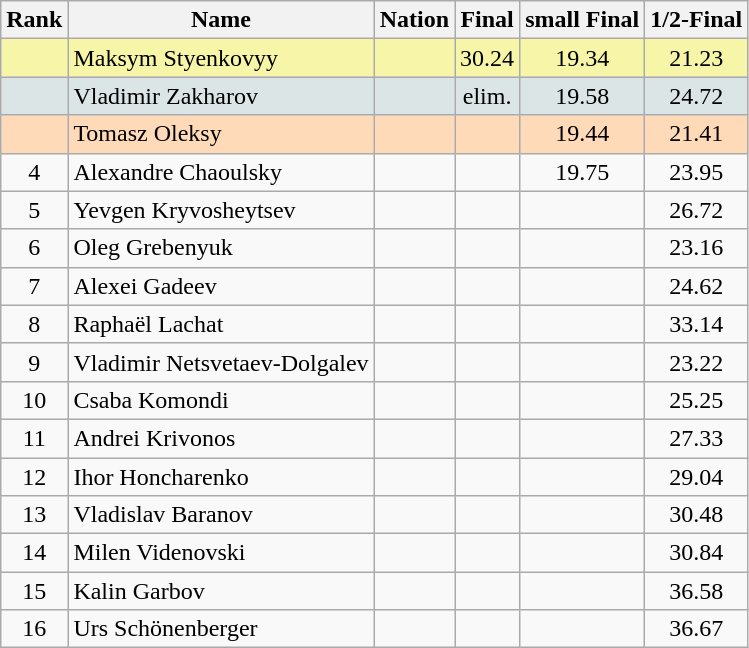<table class="wikitable sortable" style="text-align:center">
<tr>
<th>Rank</th>
<th>Name</th>
<th>Nation</th>
<th>Final</th>
<th>small Final</th>
<th>1/2-Final</th>
</tr>
<tr bgcolor="#F7F6A8">
<td></td>
<td align="left">Maksym Styenkovyy</td>
<td align="left"></td>
<td>30.24</td>
<td>19.34</td>
<td>21.23</td>
</tr>
<tr bgcolor="#DCE5E5">
<td></td>
<td align="left">Vladimir Zakharov</td>
<td align="left"></td>
<td>elim.</td>
<td>19.58</td>
<td>24.72</td>
</tr>
<tr bgcolor="#FFDAB9">
<td></td>
<td align="left">Tomasz Oleksy</td>
<td align="left"></td>
<td></td>
<td>19.44</td>
<td>21.41</td>
</tr>
<tr>
<td align="center">4</td>
<td align="left">Alexandre Chaoulsky</td>
<td align="left"></td>
<td></td>
<td>19.75</td>
<td>23.95</td>
</tr>
<tr>
<td align="center">5</td>
<td align="left">Yevgen Kryvosheytsev</td>
<td align="left"></td>
<td></td>
<td></td>
<td>26.72</td>
</tr>
<tr>
<td align="center">6</td>
<td align="left">Oleg Grebenyuk</td>
<td align="left"></td>
<td></td>
<td></td>
<td>23.16</td>
</tr>
<tr>
<td align="center">7</td>
<td align="left">Alexei Gadeev</td>
<td align="left"></td>
<td></td>
<td></td>
<td>24.62</td>
</tr>
<tr>
<td align="center">8</td>
<td align="left">Raphaël Lachat</td>
<td align="left"></td>
<td></td>
<td></td>
<td>33.14</td>
</tr>
<tr>
<td>9</td>
<td align="left">Vladimir Netsvetaev-Dolgalev</td>
<td align="left"></td>
<td></td>
<td></td>
<td>23.22</td>
</tr>
<tr>
<td>10</td>
<td align="left">Csaba Komondi</td>
<td align="left"></td>
<td></td>
<td></td>
<td>25.25</td>
</tr>
<tr>
<td>11</td>
<td align="left">Andrei Krivonos</td>
<td align="left"></td>
<td></td>
<td></td>
<td>27.33</td>
</tr>
<tr>
<td>12</td>
<td align="left">Ihor Honcharenko</td>
<td align="left"></td>
<td></td>
<td></td>
<td>29.04</td>
</tr>
<tr>
<td>13</td>
<td align="left">Vladislav Baranov</td>
<td align="left"></td>
<td></td>
<td></td>
<td>30.48</td>
</tr>
<tr>
<td>14</td>
<td align="left">Milen Videnovski</td>
<td align="left"></td>
<td></td>
<td></td>
<td>30.84</td>
</tr>
<tr>
<td>15</td>
<td align="left">Kalin Garbov</td>
<td align="left"></td>
<td></td>
<td></td>
<td>36.58</td>
</tr>
<tr>
<td>16</td>
<td align="left">Urs Schönenberger</td>
<td align="left"></td>
<td></td>
<td></td>
<td>36.67</td>
</tr>
</table>
